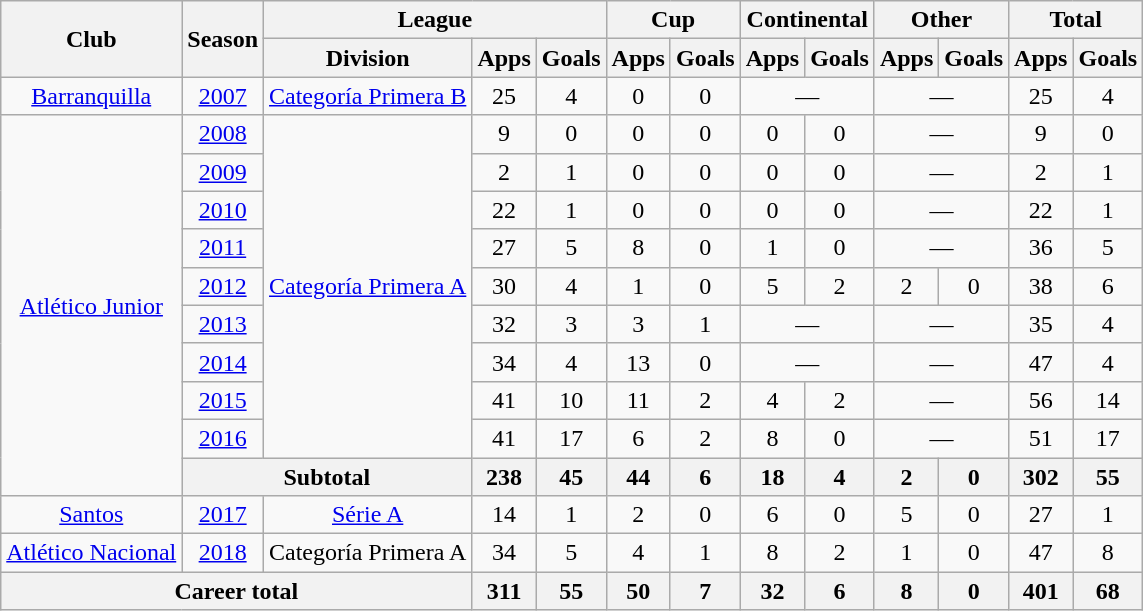<table class="wikitable" style="text-align:center">
<tr>
<th rowspan="2">Club</th>
<th rowspan="2">Season</th>
<th colspan="3">League</th>
<th colspan="2">Cup</th>
<th colspan="2">Continental</th>
<th colspan="2">Other</th>
<th colspan="2">Total</th>
</tr>
<tr>
<th>Division</th>
<th>Apps</th>
<th>Goals</th>
<th>Apps</th>
<th>Goals</th>
<th>Apps</th>
<th>Goals</th>
<th>Apps</th>
<th>Goals</th>
<th>Apps</th>
<th>Goals</th>
</tr>
<tr>
<td><a href='#'>Barranquilla</a></td>
<td><a href='#'>2007</a></td>
<td><a href='#'>Categoría Primera B</a></td>
<td>25</td>
<td>4</td>
<td>0</td>
<td>0</td>
<td colspan="2">—</td>
<td colspan="2">—</td>
<td>25</td>
<td>4</td>
</tr>
<tr>
<td rowspan="10"><a href='#'>Atlético Junior</a></td>
<td><a href='#'>2008</a></td>
<td rowspan="9"><a href='#'>Categoría Primera A</a></td>
<td>9</td>
<td>0</td>
<td>0</td>
<td>0</td>
<td>0</td>
<td>0</td>
<td colspan="2">—</td>
<td>9</td>
<td>0</td>
</tr>
<tr>
<td><a href='#'>2009</a></td>
<td>2</td>
<td>1</td>
<td>0</td>
<td>0</td>
<td>0</td>
<td>0</td>
<td colspan="2">—</td>
<td>2</td>
<td>1</td>
</tr>
<tr>
<td><a href='#'>2010</a></td>
<td>22</td>
<td>1</td>
<td>0</td>
<td>0</td>
<td>0</td>
<td>0</td>
<td colspan="2">—</td>
<td>22</td>
<td>1</td>
</tr>
<tr>
<td><a href='#'>2011</a></td>
<td>27</td>
<td>5</td>
<td>8</td>
<td>0</td>
<td>1</td>
<td>0</td>
<td colspan="2">—</td>
<td>36</td>
<td>5</td>
</tr>
<tr>
<td><a href='#'>2012</a></td>
<td>30</td>
<td>4</td>
<td>1</td>
<td>0</td>
<td>5</td>
<td>2</td>
<td>2</td>
<td>0</td>
<td>38</td>
<td>6</td>
</tr>
<tr>
<td><a href='#'>2013</a></td>
<td>32</td>
<td>3</td>
<td>3</td>
<td>1</td>
<td colspan="2">—</td>
<td colspan="2">—</td>
<td>35</td>
<td>4</td>
</tr>
<tr>
<td><a href='#'>2014</a></td>
<td>34</td>
<td>4</td>
<td>13</td>
<td>0</td>
<td colspan="2">—</td>
<td colspan="2">—</td>
<td>47</td>
<td>4</td>
</tr>
<tr>
<td><a href='#'>2015</a></td>
<td>41</td>
<td>10</td>
<td>11</td>
<td>2</td>
<td>4</td>
<td>2</td>
<td colspan="2">—</td>
<td>56</td>
<td>14</td>
</tr>
<tr>
<td><a href='#'>2016</a></td>
<td>41</td>
<td>17</td>
<td>6</td>
<td>2</td>
<td>8</td>
<td>0</td>
<td colspan="2">—</td>
<td>51</td>
<td>17</td>
</tr>
<tr>
<th colspan="2">Subtotal</th>
<th>238</th>
<th>45</th>
<th>44</th>
<th>6</th>
<th>18</th>
<th>4</th>
<th>2</th>
<th>0</th>
<th>302</th>
<th>55</th>
</tr>
<tr>
<td><a href='#'>Santos</a></td>
<td><a href='#'>2017</a></td>
<td><a href='#'>Série A</a></td>
<td>14</td>
<td>1</td>
<td>2</td>
<td>0</td>
<td>6</td>
<td>0</td>
<td>5</td>
<td>0</td>
<td>27</td>
<td>1</td>
</tr>
<tr>
<td><a href='#'>Atlético Nacional</a></td>
<td><a href='#'>2018</a></td>
<td>Categoría Primera A</td>
<td>34</td>
<td>5</td>
<td>4</td>
<td>1</td>
<td>8</td>
<td>2</td>
<td>1</td>
<td>0</td>
<td>47</td>
<td>8</td>
</tr>
<tr>
<th colspan="3">Career total</th>
<th>311</th>
<th>55</th>
<th>50</th>
<th>7</th>
<th>32</th>
<th>6</th>
<th>8</th>
<th>0</th>
<th>401</th>
<th>68</th>
</tr>
</table>
